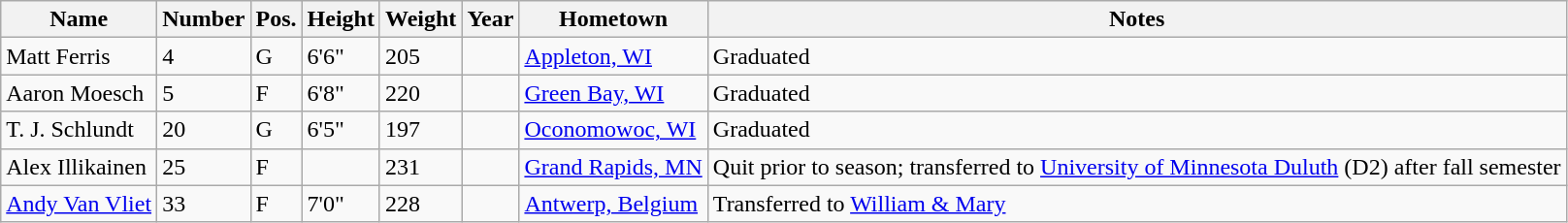<table class="wikitable sortable" border="1">
<tr>
<th>Name</th>
<th>Number</th>
<th>Pos.</th>
<th>Height</th>
<th>Weight</th>
<th>Year</th>
<th>Hometown</th>
<th class="unsortable">Notes</th>
</tr>
<tr>
<td>Matt Ferris</td>
<td>4</td>
<td>G</td>
<td>6'6"</td>
<td>205</td>
<td></td>
<td><a href='#'>Appleton, WI</a></td>
<td>Graduated</td>
</tr>
<tr>
<td>Aaron Moesch</td>
<td>5</td>
<td>F</td>
<td>6'8"</td>
<td>220</td>
<td></td>
<td><a href='#'>Green Bay, WI</a></td>
<td>Graduated</td>
</tr>
<tr>
<td>T. J. Schlundt</td>
<td>20</td>
<td>G</td>
<td>6'5"</td>
<td>197</td>
<td></td>
<td><a href='#'>Oconomowoc, WI</a></td>
<td>Graduated</td>
</tr>
<tr>
<td>Alex Illikainen</td>
<td>25</td>
<td>F</td>
<td></td>
<td>231</td>
<td></td>
<td><a href='#'>Grand Rapids, MN</a></td>
<td>Quit prior to season; transferred to <a href='#'>University of Minnesota Duluth</a> (D2) after fall semester</td>
</tr>
<tr>
<td><a href='#'>Andy Van Vliet</a></td>
<td>33</td>
<td>F</td>
<td>7'0"</td>
<td>228</td>
<td></td>
<td><a href='#'>Antwerp, Belgium</a></td>
<td>Transferred to <a href='#'>William & Mary</a></td>
</tr>
</table>
